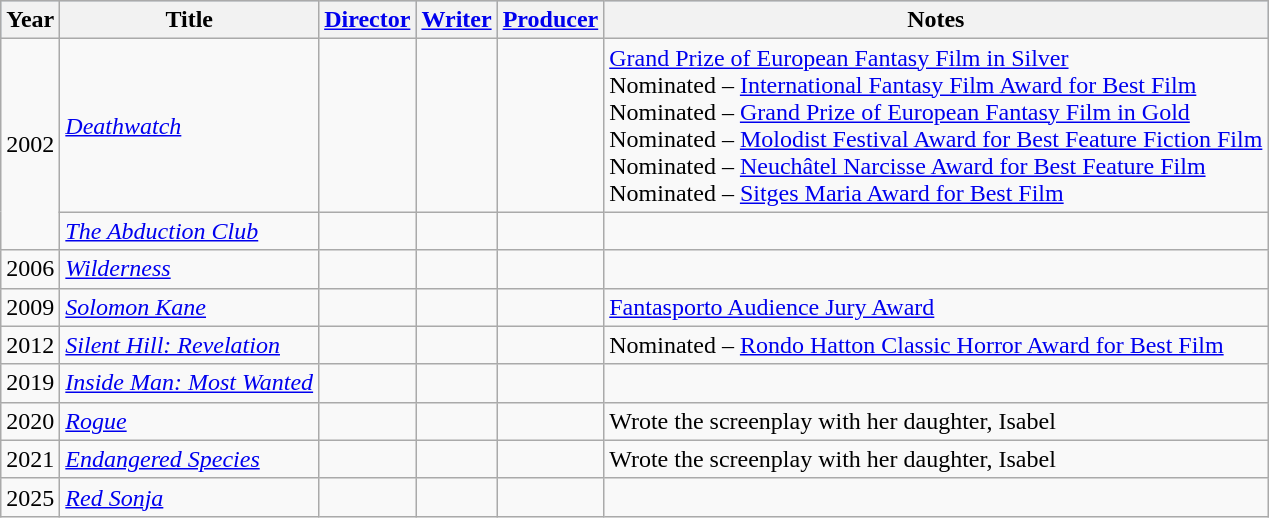<table class="wikitable">
<tr style="background:#b0c4de; text-align:center;">
<th>Year</th>
<th>Title</th>
<th><a href='#'>Director</a></th>
<th><a href='#'>Writer</a></th>
<th><a href='#'>Producer</a></th>
<th>Notes</th>
</tr>
<tr>
<td rowspan="2">2002</td>
<td><em><a href='#'>Deathwatch</a></em></td>
<td></td>
<td></td>
<td></td>
<td><a href='#'>Grand Prize of European Fantasy Film in Silver</a><br>Nominated – <a href='#'>International Fantasy Film Award for Best Film</a><br>Nominated – <a href='#'>Grand Prize of European Fantasy Film in Gold</a><br>Nominated – <a href='#'>Molodist Festival Award for Best Feature Fiction Film</a><br>Nominated – <a href='#'>Neuchâtel Narcisse Award for Best Feature Film</a><br>Nominated – <a href='#'>Sitges Maria Award for Best Film</a></td>
</tr>
<tr>
<td><em><a href='#'>The Abduction Club</a></em></td>
<td></td>
<td></td>
<td></td>
<td></td>
</tr>
<tr>
<td>2006</td>
<td><em><a href='#'>Wilderness</a></em></td>
<td></td>
<td></td>
<td></td>
<td></td>
</tr>
<tr>
<td>2009</td>
<td><em><a href='#'>Solomon Kane</a></em></td>
<td></td>
<td></td>
<td></td>
<td><a href='#'>Fantasporto Audience Jury Award</a></td>
</tr>
<tr>
<td>2012</td>
<td><em><a href='#'>Silent Hill: Revelation</a></em></td>
<td></td>
<td></td>
<td></td>
<td>Nominated – <a href='#'>Rondo Hatton Classic Horror Award for Best Film</a></td>
</tr>
<tr>
<td>2019</td>
<td><em><a href='#'>Inside Man: Most Wanted</a></em></td>
<td></td>
<td></td>
<td></td>
<td></td>
</tr>
<tr>
<td>2020</td>
<td><em><a href='#'>Rogue</a></em></td>
<td></td>
<td></td>
<td></td>
<td>Wrote the screenplay with her daughter, Isabel</td>
</tr>
<tr>
<td>2021</td>
<td><em><a href='#'>Endangered Species</a></em></td>
<td></td>
<td></td>
<td></td>
<td>Wrote the screenplay with her daughter, Isabel</td>
</tr>
<tr>
<td>2025</td>
<td><em><a href='#'>Red Sonja</a></em></td>
<td></td>
<td></td>
<td></td>
<td></td>
</tr>
</table>
